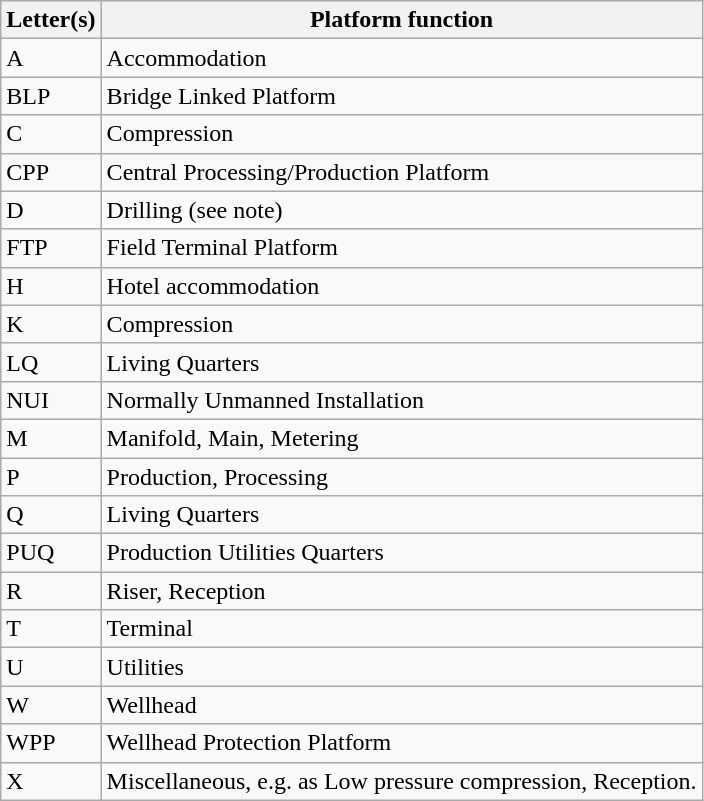<table class="wikitable">
<tr>
<th>Letter(s)</th>
<th>Platform function</th>
</tr>
<tr>
<td>A</td>
<td>Accommodation</td>
</tr>
<tr>
<td>BLP</td>
<td>Bridge Linked Platform</td>
</tr>
<tr>
<td>C</td>
<td>Compression</td>
</tr>
<tr>
<td>CPP</td>
<td>Central Processing/Production Platform</td>
</tr>
<tr>
<td>D</td>
<td>Drilling (see note)</td>
</tr>
<tr>
<td>FTP</td>
<td>Field Terminal Platform</td>
</tr>
<tr>
<td>H</td>
<td>Hotel accommodation</td>
</tr>
<tr>
<td>K</td>
<td>Compression</td>
</tr>
<tr>
<td>LQ</td>
<td>Living Quarters</td>
</tr>
<tr>
<td>NUI</td>
<td>Normally Unmanned Installation</td>
</tr>
<tr>
<td>M</td>
<td>Manifold, Main, Metering</td>
</tr>
<tr>
<td>P</td>
<td>Production, Processing</td>
</tr>
<tr>
<td>Q</td>
<td>Living Quarters</td>
</tr>
<tr>
<td>PUQ</td>
<td>Production Utilities Quarters</td>
</tr>
<tr>
<td>R</td>
<td>Riser, Reception</td>
</tr>
<tr>
<td>T</td>
<td>Terminal</td>
</tr>
<tr>
<td>U</td>
<td>Utilities</td>
</tr>
<tr>
<td>W</td>
<td>Wellhead</td>
</tr>
<tr>
<td>WPP</td>
<td>Wellhead Protection Platform</td>
</tr>
<tr>
<td>X</td>
<td>Miscellaneous, e.g. as Low pressure compression, Reception.</td>
</tr>
</table>
